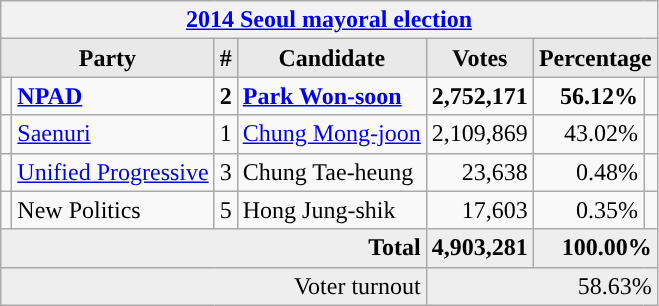<table class="wikitable">
<tr>
<th colspan="7"><a href='#'>2014 Seoul mayoral election</a></th>
</tr>
<tr>
<th style="background-color:#E9E9E9" colspan=2>Party</th>
<th style="background-color:#E9E9E9">#</th>
<th style="background-color:#E9E9E9">Candidate</th>
<th style="background-color:#E9E9E9">Votes</th>
<th style="background-color:#E9E9E9" colspan=2>Percentage</th>
</tr>
<tr style="font-weight:bold">
<td></td>
<td align=left><a href='#'>NPAD</a></td>
<td align=center>2</td>
<td align=left><a href='#'>Park Won-soon</a></td>
<td align=right>2,752,171</td>
<td align=right>56.12%</td>
<td align=right></td>
</tr>
<tr>
<td></td>
<td align=left><a href='#'>Saenuri</a></td>
<td align=center>1</td>
<td align=left><a href='#'>Chung Mong-joon</a></td>
<td align=right>2,109,869</td>
<td align=right>43.02%</td>
<td align=right></td>
</tr>
<tr>
<td></td>
<td align=left><a href='#'>Unified Progressive</a></td>
<td align=center>3</td>
<td align=left>Chung Tae-heung</td>
<td align=right>23,638</td>
<td align=right>0.48%</td>
<td align=right></td>
</tr>
<tr>
<td></td>
<td align=left>New Politics</td>
<td align=center>5</td>
<td align=left>Hong Jung-shik</td>
<td align=right>17,603</td>
<td align=right>0.35%</td>
<td align=right></td>
</tr>
<tr bgcolor="#EEEEEE" style="font-weight:bold">
<td colspan="4" align=right>Total</td>
<td align=right>4,903,281</td>
<td align=right colspan=2>100.00%</td>
</tr>
<tr bgcolor="#EEEEEE">
<td colspan="4" align="right">Voter turnout</td>
<td colspan="3" align="right">58.63%</td>
</tr>
</table>
